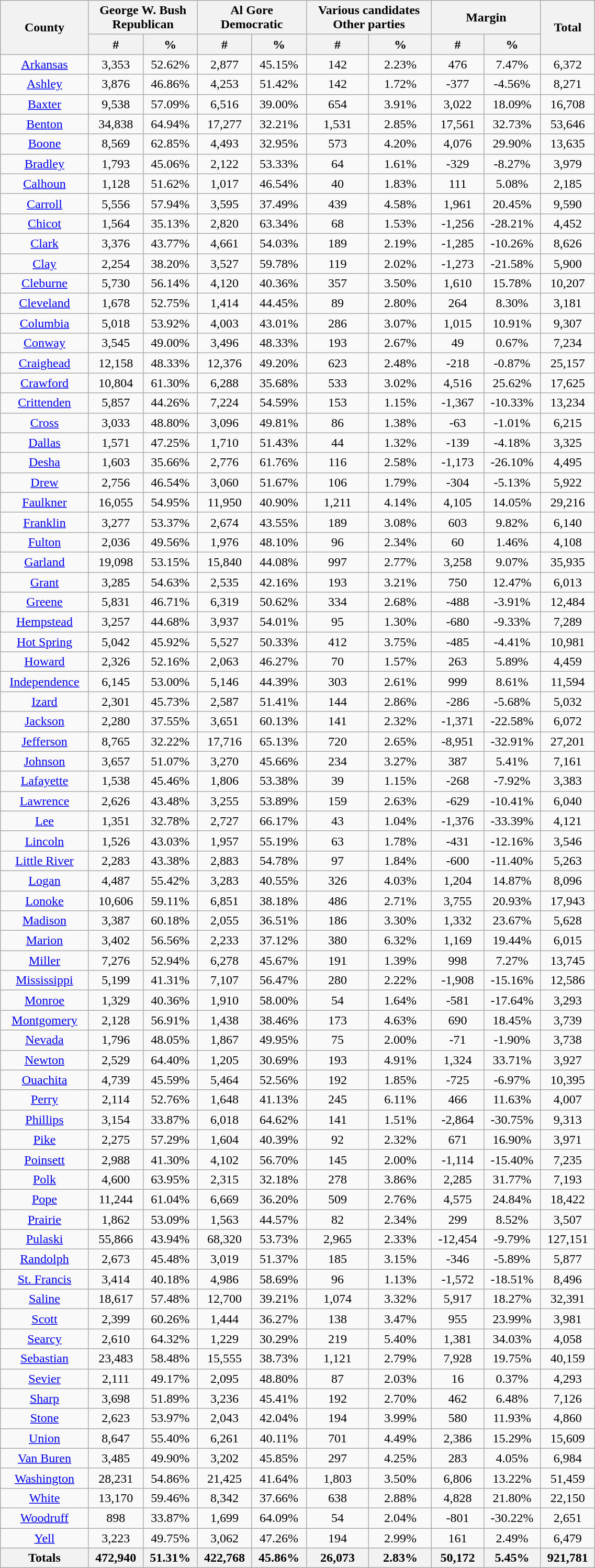<table width="60%" class="wikitable sortable">
<tr>
<th rowspan="2">County</th>
<th colspan="2">George W. Bush<br>Republican</th>
<th colspan="2">Al Gore<br>Democratic</th>
<th colspan="2">Various candidates<br>Other parties</th>
<th colspan="2">Margin</th>
<th rowspan="2">Total</th>
</tr>
<tr>
<th style="text-align:center;" data-sort-type="number">#</th>
<th style="text-align:center;" data-sort-type="number">%</th>
<th style="text-align:center;" data-sort-type="number">#</th>
<th style="text-align:center;" data-sort-type="number">%</th>
<th style="text-align:center;" data-sort-type="number">#</th>
<th style="text-align:center;" data-sort-type="number">%</th>
<th style="text-align:center;" data-sort-type="number">#</th>
<th style="text-align:center;" data-sort-type="number">%</th>
</tr>
<tr style="text-align:center;">
<td><a href='#'>Arkansas</a></td>
<td>3,353</td>
<td>52.62%</td>
<td>2,877</td>
<td>45.15%</td>
<td>142</td>
<td>2.23%</td>
<td>476</td>
<td>7.47%</td>
<td>6,372</td>
</tr>
<tr style="text-align:center;">
<td><a href='#'>Ashley</a></td>
<td>3,876</td>
<td>46.86%</td>
<td>4,253</td>
<td>51.42%</td>
<td>142</td>
<td>1.72%</td>
<td>-377</td>
<td>-4.56%</td>
<td>8,271</td>
</tr>
<tr style="text-align:center;">
<td><a href='#'>Baxter</a></td>
<td>9,538</td>
<td>57.09%</td>
<td>6,516</td>
<td>39.00%</td>
<td>654</td>
<td>3.91%</td>
<td>3,022</td>
<td>18.09%</td>
<td>16,708</td>
</tr>
<tr style="text-align:center;">
<td><a href='#'>Benton</a></td>
<td>34,838</td>
<td>64.94%</td>
<td>17,277</td>
<td>32.21%</td>
<td>1,531</td>
<td>2.85%</td>
<td>17,561</td>
<td>32.73%</td>
<td>53,646</td>
</tr>
<tr style="text-align:center;">
<td><a href='#'>Boone</a></td>
<td>8,569</td>
<td>62.85%</td>
<td>4,493</td>
<td>32.95%</td>
<td>573</td>
<td>4.20%</td>
<td>4,076</td>
<td>29.90%</td>
<td>13,635</td>
</tr>
<tr style="text-align:center;">
<td><a href='#'>Bradley</a></td>
<td>1,793</td>
<td>45.06%</td>
<td>2,122</td>
<td>53.33%</td>
<td>64</td>
<td>1.61%</td>
<td>-329</td>
<td>-8.27%</td>
<td>3,979</td>
</tr>
<tr style="text-align:center;">
<td><a href='#'>Calhoun</a></td>
<td>1,128</td>
<td>51.62%</td>
<td>1,017</td>
<td>46.54%</td>
<td>40</td>
<td>1.83%</td>
<td>111</td>
<td>5.08%</td>
<td>2,185</td>
</tr>
<tr style="text-align:center;">
<td><a href='#'>Carroll</a></td>
<td>5,556</td>
<td>57.94%</td>
<td>3,595</td>
<td>37.49%</td>
<td>439</td>
<td>4.58%</td>
<td>1,961</td>
<td>20.45%</td>
<td>9,590</td>
</tr>
<tr style="text-align:center;">
<td><a href='#'>Chicot</a></td>
<td>1,564</td>
<td>35.13%</td>
<td>2,820</td>
<td>63.34%</td>
<td>68</td>
<td>1.53%</td>
<td>-1,256</td>
<td>-28.21%</td>
<td>4,452</td>
</tr>
<tr style="text-align:center;">
<td><a href='#'>Clark</a></td>
<td>3,376</td>
<td>43.77%</td>
<td>4,661</td>
<td>54.03%</td>
<td>189</td>
<td>2.19%</td>
<td>-1,285</td>
<td>-10.26%</td>
<td>8,626</td>
</tr>
<tr style="text-align:center;">
<td><a href='#'>Clay</a></td>
<td>2,254</td>
<td>38.20%</td>
<td>3,527</td>
<td>59.78%</td>
<td>119</td>
<td>2.02%</td>
<td>-1,273</td>
<td>-21.58%</td>
<td>5,900</td>
</tr>
<tr style="text-align:center;">
<td><a href='#'>Cleburne</a></td>
<td>5,730</td>
<td>56.14%</td>
<td>4,120</td>
<td>40.36%</td>
<td>357</td>
<td>3.50%</td>
<td>1,610</td>
<td>15.78%</td>
<td>10,207</td>
</tr>
<tr style="text-align:center;">
<td><a href='#'>Cleveland</a></td>
<td>1,678</td>
<td>52.75%</td>
<td>1,414</td>
<td>44.45%</td>
<td>89</td>
<td>2.80%</td>
<td>264</td>
<td>8.30%</td>
<td>3,181</td>
</tr>
<tr style="text-align:center;">
<td><a href='#'>Columbia</a></td>
<td>5,018</td>
<td>53.92%</td>
<td>4,003</td>
<td>43.01%</td>
<td>286</td>
<td>3.07%</td>
<td>1,015</td>
<td>10.91%</td>
<td>9,307</td>
</tr>
<tr style="text-align:center;">
<td><a href='#'>Conway</a></td>
<td>3,545</td>
<td>49.00%</td>
<td>3,496</td>
<td>48.33%</td>
<td>193</td>
<td>2.67%</td>
<td>49</td>
<td>0.67%</td>
<td>7,234</td>
</tr>
<tr style="text-align:center;">
<td><a href='#'>Craighead</a></td>
<td>12,158</td>
<td>48.33%</td>
<td>12,376</td>
<td>49.20%</td>
<td>623</td>
<td>2.48%</td>
<td>-218</td>
<td>-0.87%</td>
<td>25,157</td>
</tr>
<tr style="text-align:center;">
<td><a href='#'>Crawford</a></td>
<td>10,804</td>
<td>61.30%</td>
<td>6,288</td>
<td>35.68%</td>
<td>533</td>
<td>3.02%</td>
<td>4,516</td>
<td>25.62%</td>
<td>17,625</td>
</tr>
<tr style="text-align:center;">
<td><a href='#'>Crittenden</a></td>
<td>5,857</td>
<td>44.26%</td>
<td>7,224</td>
<td>54.59%</td>
<td>153</td>
<td>1.15%</td>
<td>-1,367</td>
<td>-10.33%</td>
<td>13,234</td>
</tr>
<tr style="text-align:center;">
<td><a href='#'>Cross</a></td>
<td>3,033</td>
<td>48.80%</td>
<td>3,096</td>
<td>49.81%</td>
<td>86</td>
<td>1.38%</td>
<td>-63</td>
<td>-1.01%</td>
<td>6,215</td>
</tr>
<tr style="text-align:center;">
<td><a href='#'>Dallas</a></td>
<td>1,571</td>
<td>47.25%</td>
<td>1,710</td>
<td>51.43%</td>
<td>44</td>
<td>1.32%</td>
<td>-139</td>
<td>-4.18%</td>
<td>3,325</td>
</tr>
<tr style="text-align:center;">
<td><a href='#'>Desha</a></td>
<td>1,603</td>
<td>35.66%</td>
<td>2,776</td>
<td>61.76%</td>
<td>116</td>
<td>2.58%</td>
<td>-1,173</td>
<td>-26.10%</td>
<td>4,495</td>
</tr>
<tr style="text-align:center;">
<td><a href='#'>Drew</a></td>
<td>2,756</td>
<td>46.54%</td>
<td>3,060</td>
<td>51.67%</td>
<td>106</td>
<td>1.79%</td>
<td>-304</td>
<td>-5.13%</td>
<td>5,922</td>
</tr>
<tr style="text-align:center;">
<td><a href='#'>Faulkner</a></td>
<td>16,055</td>
<td>54.95%</td>
<td>11,950</td>
<td>40.90%</td>
<td>1,211</td>
<td>4.14%</td>
<td>4,105</td>
<td>14.05%</td>
<td>29,216</td>
</tr>
<tr style="text-align:center;">
<td><a href='#'>Franklin</a></td>
<td>3,277</td>
<td>53.37%</td>
<td>2,674</td>
<td>43.55%</td>
<td>189</td>
<td>3.08%</td>
<td>603</td>
<td>9.82%</td>
<td>6,140</td>
</tr>
<tr style="text-align:center;">
<td><a href='#'>Fulton</a></td>
<td>2,036</td>
<td>49.56%</td>
<td>1,976</td>
<td>48.10%</td>
<td>96</td>
<td>2.34%</td>
<td>60</td>
<td>1.46%</td>
<td>4,108</td>
</tr>
<tr style="text-align:center;">
<td><a href='#'>Garland</a></td>
<td>19,098</td>
<td>53.15%</td>
<td>15,840</td>
<td>44.08%</td>
<td>997</td>
<td>2.77%</td>
<td>3,258</td>
<td>9.07%</td>
<td>35,935</td>
</tr>
<tr style="text-align:center;">
<td><a href='#'>Grant</a></td>
<td>3,285</td>
<td>54.63%</td>
<td>2,535</td>
<td>42.16%</td>
<td>193</td>
<td>3.21%</td>
<td>750</td>
<td>12.47%</td>
<td>6,013</td>
</tr>
<tr style="text-align:center;">
<td><a href='#'>Greene</a></td>
<td>5,831</td>
<td>46.71%</td>
<td>6,319</td>
<td>50.62%</td>
<td>334</td>
<td>2.68%</td>
<td>-488</td>
<td>-3.91%</td>
<td>12,484</td>
</tr>
<tr style="text-align:center;">
<td><a href='#'>Hempstead</a></td>
<td>3,257</td>
<td>44.68%</td>
<td>3,937</td>
<td>54.01%</td>
<td>95</td>
<td>1.30%</td>
<td>-680</td>
<td>-9.33%</td>
<td>7,289</td>
</tr>
<tr style="text-align:center;">
<td><a href='#'>Hot Spring</a></td>
<td>5,042</td>
<td>45.92%</td>
<td>5,527</td>
<td>50.33%</td>
<td>412</td>
<td>3.75%</td>
<td>-485</td>
<td>-4.41%</td>
<td>10,981</td>
</tr>
<tr style="text-align:center;">
<td><a href='#'>Howard</a></td>
<td>2,326</td>
<td>52.16%</td>
<td>2,063</td>
<td>46.27%</td>
<td>70</td>
<td>1.57%</td>
<td>263</td>
<td>5.89%</td>
<td>4,459</td>
</tr>
<tr style="text-align:center;">
<td><a href='#'>Independence</a></td>
<td>6,145</td>
<td>53.00%</td>
<td>5,146</td>
<td>44.39%</td>
<td>303</td>
<td>2.61%</td>
<td>999</td>
<td>8.61%</td>
<td>11,594</td>
</tr>
<tr style="text-align:center;">
<td><a href='#'>Izard</a></td>
<td>2,301</td>
<td>45.73%</td>
<td>2,587</td>
<td>51.41%</td>
<td>144</td>
<td>2.86%</td>
<td>-286</td>
<td>-5.68%</td>
<td>5,032</td>
</tr>
<tr style="text-align:center;">
<td><a href='#'>Jackson</a></td>
<td>2,280</td>
<td>37.55%</td>
<td>3,651</td>
<td>60.13%</td>
<td>141</td>
<td>2.32%</td>
<td>-1,371</td>
<td>-22.58%</td>
<td>6,072</td>
</tr>
<tr style="text-align:center;">
<td><a href='#'>Jefferson</a></td>
<td>8,765</td>
<td>32.22%</td>
<td>17,716</td>
<td>65.13%</td>
<td>720</td>
<td>2.65%</td>
<td>-8,951</td>
<td>-32.91%</td>
<td>27,201</td>
</tr>
<tr style="text-align:center;">
<td><a href='#'>Johnson</a></td>
<td>3,657</td>
<td>51.07%</td>
<td>3,270</td>
<td>45.66%</td>
<td>234</td>
<td>3.27%</td>
<td>387</td>
<td>5.41%</td>
<td>7,161</td>
</tr>
<tr style="text-align:center;">
<td><a href='#'>Lafayette</a></td>
<td>1,538</td>
<td>45.46%</td>
<td>1,806</td>
<td>53.38%</td>
<td>39</td>
<td>1.15%</td>
<td>-268</td>
<td>-7.92%</td>
<td>3,383</td>
</tr>
<tr style="text-align:center;">
<td><a href='#'>Lawrence</a></td>
<td>2,626</td>
<td>43.48%</td>
<td>3,255</td>
<td>53.89%</td>
<td>159</td>
<td>2.63%</td>
<td>-629</td>
<td>-10.41%</td>
<td>6,040</td>
</tr>
<tr style="text-align:center;">
<td><a href='#'>Lee</a></td>
<td>1,351</td>
<td>32.78%</td>
<td>2,727</td>
<td>66.17%</td>
<td>43</td>
<td>1.04%</td>
<td>-1,376</td>
<td>-33.39%</td>
<td>4,121</td>
</tr>
<tr style="text-align:center;">
<td><a href='#'>Lincoln</a></td>
<td>1,526</td>
<td>43.03%</td>
<td>1,957</td>
<td>55.19%</td>
<td>63</td>
<td>1.78%</td>
<td>-431</td>
<td>-12.16%</td>
<td>3,546</td>
</tr>
<tr style="text-align:center;">
<td><a href='#'>Little River</a></td>
<td>2,283</td>
<td>43.38%</td>
<td>2,883</td>
<td>54.78%</td>
<td>97</td>
<td>1.84%</td>
<td>-600</td>
<td>-11.40%</td>
<td>5,263</td>
</tr>
<tr style="text-align:center;">
<td><a href='#'>Logan</a></td>
<td>4,487</td>
<td>55.42%</td>
<td>3,283</td>
<td>40.55%</td>
<td>326</td>
<td>4.03%</td>
<td>1,204</td>
<td>14.87%</td>
<td>8,096</td>
</tr>
<tr style="text-align:center;">
<td><a href='#'>Lonoke</a></td>
<td>10,606</td>
<td>59.11%</td>
<td>6,851</td>
<td>38.18%</td>
<td>486</td>
<td>2.71%</td>
<td>3,755</td>
<td>20.93%</td>
<td>17,943</td>
</tr>
<tr style="text-align:center;">
<td><a href='#'>Madison</a></td>
<td>3,387</td>
<td>60.18%</td>
<td>2,055</td>
<td>36.51%</td>
<td>186</td>
<td>3.30%</td>
<td>1,332</td>
<td>23.67%</td>
<td>5,628</td>
</tr>
<tr style="text-align:center;">
<td><a href='#'>Marion</a></td>
<td>3,402</td>
<td>56.56%</td>
<td>2,233</td>
<td>37.12%</td>
<td>380</td>
<td>6.32%</td>
<td>1,169</td>
<td>19.44%</td>
<td>6,015</td>
</tr>
<tr style="text-align:center;">
<td><a href='#'>Miller</a></td>
<td>7,276</td>
<td>52.94%</td>
<td>6,278</td>
<td>45.67%</td>
<td>191</td>
<td>1.39%</td>
<td>998</td>
<td>7.27%</td>
<td>13,745</td>
</tr>
<tr style="text-align:center;">
<td><a href='#'>Mississippi</a></td>
<td>5,199</td>
<td>41.31%</td>
<td>7,107</td>
<td>56.47%</td>
<td>280</td>
<td>2.22%</td>
<td>-1,908</td>
<td>-15.16%</td>
<td>12,586</td>
</tr>
<tr style="text-align:center;">
<td><a href='#'>Monroe</a></td>
<td>1,329</td>
<td>40.36%</td>
<td>1,910</td>
<td>58.00%</td>
<td>54</td>
<td>1.64%</td>
<td>-581</td>
<td>-17.64%</td>
<td>3,293</td>
</tr>
<tr style="text-align:center;">
<td><a href='#'>Montgomery</a></td>
<td>2,128</td>
<td>56.91%</td>
<td>1,438</td>
<td>38.46%</td>
<td>173</td>
<td>4.63%</td>
<td>690</td>
<td>18.45%</td>
<td>3,739</td>
</tr>
<tr style="text-align:center;">
<td><a href='#'>Nevada</a></td>
<td>1,796</td>
<td>48.05%</td>
<td>1,867</td>
<td>49.95%</td>
<td>75</td>
<td>2.00%</td>
<td>-71</td>
<td>-1.90%</td>
<td>3,738</td>
</tr>
<tr style="text-align:center;">
<td><a href='#'>Newton</a></td>
<td>2,529</td>
<td>64.40%</td>
<td>1,205</td>
<td>30.69%</td>
<td>193</td>
<td>4.91%</td>
<td>1,324</td>
<td>33.71%</td>
<td>3,927</td>
</tr>
<tr style="text-align:center;">
<td><a href='#'>Ouachita</a></td>
<td>4,739</td>
<td>45.59%</td>
<td>5,464</td>
<td>52.56%</td>
<td>192</td>
<td>1.85%</td>
<td>-725</td>
<td>-6.97%</td>
<td>10,395</td>
</tr>
<tr style="text-align:center;">
<td><a href='#'>Perry</a></td>
<td>2,114</td>
<td>52.76%</td>
<td>1,648</td>
<td>41.13%</td>
<td>245</td>
<td>6.11%</td>
<td>466</td>
<td>11.63%</td>
<td>4,007</td>
</tr>
<tr style="text-align:center;">
<td><a href='#'>Phillips</a></td>
<td>3,154</td>
<td>33.87%</td>
<td>6,018</td>
<td>64.62%</td>
<td>141</td>
<td>1.51%</td>
<td>-2,864</td>
<td>-30.75%</td>
<td>9,313</td>
</tr>
<tr style="text-align:center;">
<td><a href='#'>Pike</a></td>
<td>2,275</td>
<td>57.29%</td>
<td>1,604</td>
<td>40.39%</td>
<td>92</td>
<td>2.32%</td>
<td>671</td>
<td>16.90%</td>
<td>3,971</td>
</tr>
<tr style="text-align:center;">
<td><a href='#'>Poinsett</a></td>
<td>2,988</td>
<td>41.30%</td>
<td>4,102</td>
<td>56.70%</td>
<td>145</td>
<td>2.00%</td>
<td>-1,114</td>
<td>-15.40%</td>
<td>7,235</td>
</tr>
<tr style="text-align:center;">
<td><a href='#'>Polk</a></td>
<td>4,600</td>
<td>63.95%</td>
<td>2,315</td>
<td>32.18%</td>
<td>278</td>
<td>3.86%</td>
<td>2,285</td>
<td>31.77%</td>
<td>7,193</td>
</tr>
<tr style="text-align:center;">
<td><a href='#'>Pope</a></td>
<td>11,244</td>
<td>61.04%</td>
<td>6,669</td>
<td>36.20%</td>
<td>509</td>
<td>2.76%</td>
<td>4,575</td>
<td>24.84%</td>
<td>18,422</td>
</tr>
<tr style="text-align:center;">
<td><a href='#'>Prairie</a></td>
<td>1,862</td>
<td>53.09%</td>
<td>1,563</td>
<td>44.57%</td>
<td>82</td>
<td>2.34%</td>
<td>299</td>
<td>8.52%</td>
<td>3,507</td>
</tr>
<tr style="text-align:center;">
<td><a href='#'>Pulaski</a></td>
<td>55,866</td>
<td>43.94%</td>
<td>68,320</td>
<td>53.73%</td>
<td>2,965</td>
<td>2.33%</td>
<td>-12,454</td>
<td>-9.79%</td>
<td>127,151</td>
</tr>
<tr style="text-align:center;">
<td><a href='#'>Randolph</a></td>
<td>2,673</td>
<td>45.48%</td>
<td>3,019</td>
<td>51.37%</td>
<td>185</td>
<td>3.15%</td>
<td>-346</td>
<td>-5.89%</td>
<td>5,877</td>
</tr>
<tr style="text-align:center;">
<td><a href='#'>St. Francis</a></td>
<td>3,414</td>
<td>40.18%</td>
<td>4,986</td>
<td>58.69%</td>
<td>96</td>
<td>1.13%</td>
<td>-1,572</td>
<td>-18.51%</td>
<td>8,496</td>
</tr>
<tr style="text-align:center;">
<td><a href='#'>Saline</a></td>
<td>18,617</td>
<td>57.48%</td>
<td>12,700</td>
<td>39.21%</td>
<td>1,074</td>
<td>3.32%</td>
<td>5,917</td>
<td>18.27%</td>
<td>32,391</td>
</tr>
<tr style="text-align:center;">
<td><a href='#'>Scott</a></td>
<td>2,399</td>
<td>60.26%</td>
<td>1,444</td>
<td>36.27%</td>
<td>138</td>
<td>3.47%</td>
<td>955</td>
<td>23.99%</td>
<td>3,981</td>
</tr>
<tr style="text-align:center;">
<td><a href='#'>Searcy</a></td>
<td>2,610</td>
<td>64.32%</td>
<td>1,229</td>
<td>30.29%</td>
<td>219</td>
<td>5.40%</td>
<td>1,381</td>
<td>34.03%</td>
<td>4,058</td>
</tr>
<tr style="text-align:center;">
<td><a href='#'>Sebastian</a></td>
<td>23,483</td>
<td>58.48%</td>
<td>15,555</td>
<td>38.73%</td>
<td>1,121</td>
<td>2.79%</td>
<td>7,928</td>
<td>19.75%</td>
<td>40,159</td>
</tr>
<tr style="text-align:center;">
<td><a href='#'>Sevier</a></td>
<td>2,111</td>
<td>49.17%</td>
<td>2,095</td>
<td>48.80%</td>
<td>87</td>
<td>2.03%</td>
<td>16</td>
<td>0.37%</td>
<td>4,293</td>
</tr>
<tr style="text-align:center;">
<td><a href='#'>Sharp</a></td>
<td>3,698</td>
<td>51.89%</td>
<td>3,236</td>
<td>45.41%</td>
<td>192</td>
<td>2.70%</td>
<td>462</td>
<td>6.48%</td>
<td>7,126</td>
</tr>
<tr style="text-align:center;">
<td><a href='#'>Stone</a></td>
<td>2,623</td>
<td>53.97%</td>
<td>2,043</td>
<td>42.04%</td>
<td>194</td>
<td>3.99%</td>
<td>580</td>
<td>11.93%</td>
<td>4,860</td>
</tr>
<tr style="text-align:center;">
<td><a href='#'>Union</a></td>
<td>8,647</td>
<td>55.40%</td>
<td>6,261</td>
<td>40.11%</td>
<td>701</td>
<td>4.49%</td>
<td>2,386</td>
<td>15.29%</td>
<td>15,609</td>
</tr>
<tr style="text-align:center;">
<td><a href='#'>Van Buren</a></td>
<td>3,485</td>
<td>49.90%</td>
<td>3,202</td>
<td>45.85%</td>
<td>297</td>
<td>4.25%</td>
<td>283</td>
<td>4.05%</td>
<td>6,984</td>
</tr>
<tr style="text-align:center;">
<td><a href='#'>Washington</a></td>
<td>28,231</td>
<td>54.86%</td>
<td>21,425</td>
<td>41.64%</td>
<td>1,803</td>
<td>3.50%</td>
<td>6,806</td>
<td>13.22%</td>
<td>51,459</td>
</tr>
<tr style="text-align:center;">
<td><a href='#'>White</a></td>
<td>13,170</td>
<td>59.46%</td>
<td>8,342</td>
<td>37.66%</td>
<td>638</td>
<td>2.88%</td>
<td>4,828</td>
<td>21.80%</td>
<td>22,150</td>
</tr>
<tr style="text-align:center;">
<td><a href='#'>Woodruff</a></td>
<td>898</td>
<td>33.87%</td>
<td>1,699</td>
<td>64.09%</td>
<td>54</td>
<td>2.04%</td>
<td>-801</td>
<td>-30.22%</td>
<td>2,651</td>
</tr>
<tr style="text-align:center;">
<td><a href='#'>Yell</a></td>
<td>3,223</td>
<td>49.75%</td>
<td>3,062</td>
<td>47.26%</td>
<td>194</td>
<td>2.99%</td>
<td>161</td>
<td>2.49%</td>
<td>6,479</td>
</tr>
<tr>
<th>Totals</th>
<th>472,940</th>
<th>51.31%</th>
<th>422,768</th>
<th>45.86%</th>
<th>26,073</th>
<th>2.83%</th>
<th>50,172</th>
<th>5.45%</th>
<th>921,781</th>
</tr>
</table>
